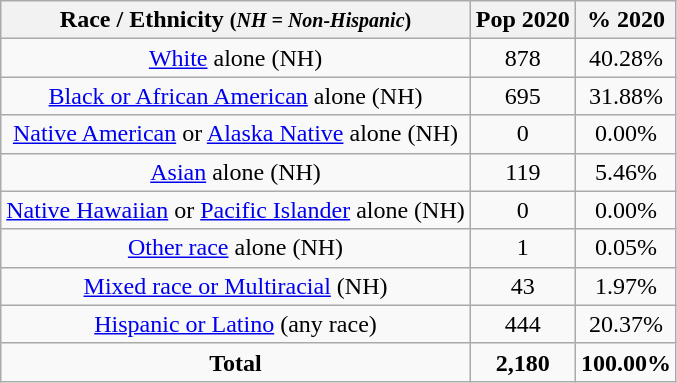<table class="wikitable" style="text-align:center;">
<tr>
<th>Race / Ethnicity <small>(<em>NH = Non-Hispanic</em>)</small></th>
<th>Pop 2020</th>
<th>% 2020</th>
</tr>
<tr>
<td><a href='#'>White</a> alone (NH)</td>
<td>878</td>
<td>40.28%</td>
</tr>
<tr>
<td><a href='#'>Black or African American</a> alone (NH)</td>
<td>695</td>
<td>31.88%</td>
</tr>
<tr>
<td><a href='#'>Native American</a> or <a href='#'>Alaska Native</a> alone (NH)</td>
<td>0</td>
<td>0.00%</td>
</tr>
<tr>
<td><a href='#'>Asian</a> alone (NH)</td>
<td>119</td>
<td>5.46%</td>
</tr>
<tr>
<td><a href='#'>Native Hawaiian</a> or <a href='#'>Pacific Islander</a> alone (NH)</td>
<td>0</td>
<td>0.00%</td>
</tr>
<tr>
<td><a href='#'>Other race</a> alone (NH)</td>
<td>1</td>
<td>0.05%</td>
</tr>
<tr>
<td><a href='#'>Mixed race or Multiracial</a> (NH)</td>
<td>43</td>
<td>1.97%</td>
</tr>
<tr>
<td><a href='#'>Hispanic or Latino</a> (any race)</td>
<td>444</td>
<td>20.37%</td>
</tr>
<tr>
<td><strong>Total</strong></td>
<td><strong>2,180</strong></td>
<td><strong>100.00%</strong></td>
</tr>
</table>
